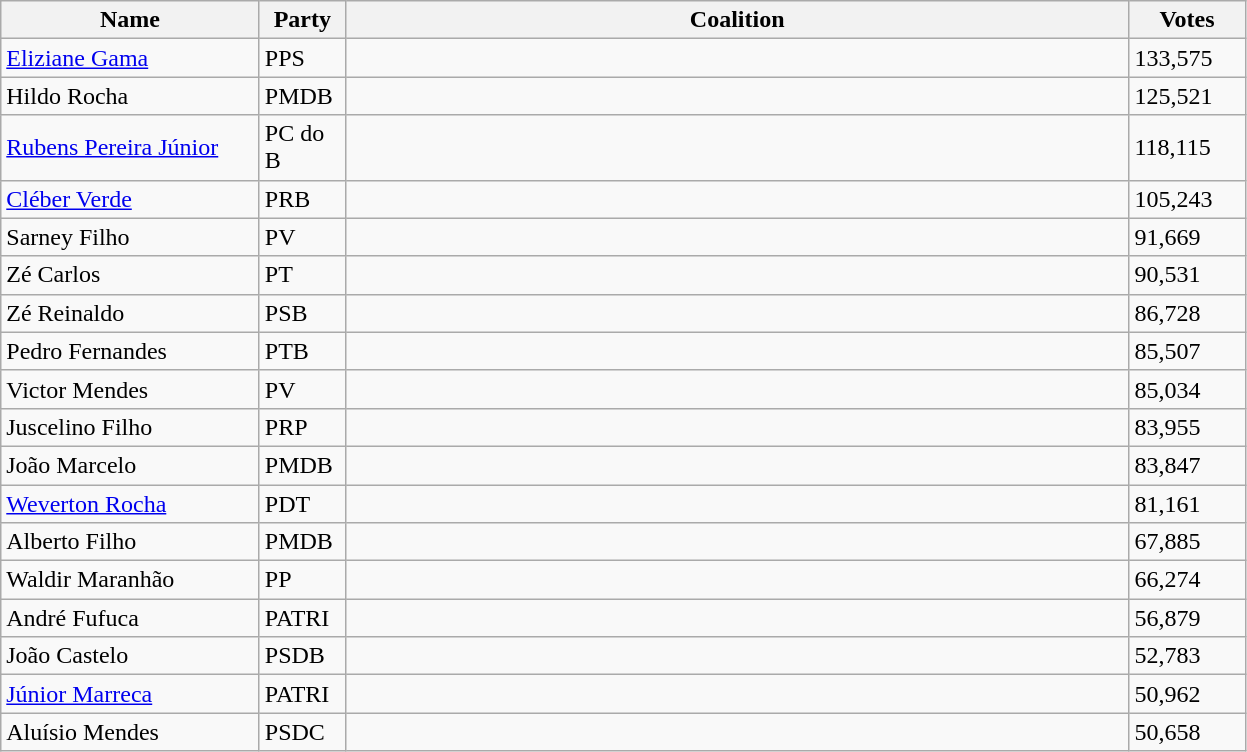<table class="wikitable sortable">
<tr>
<th style="width:165px;">Name</th>
<th style="width:50px;">Party</th>
<th style="width:515px;">Coalition</th>
<th style="width:70px;">Votes</th>
</tr>
<tr>
<td><a href='#'>Eliziane Gama</a></td>
<td>PPS</td>
<td></td>
<td>133,575</td>
</tr>
<tr>
<td>Hildo Rocha</td>
<td>PMDB</td>
<td></td>
<td>125,521</td>
</tr>
<tr>
<td><a href='#'>Rubens Pereira Júnior</a></td>
<td>PC do B</td>
<td></td>
<td>118,115</td>
</tr>
<tr>
<td><a href='#'>Cléber Verde</a></td>
<td>PRB</td>
<td></td>
<td>105,243</td>
</tr>
<tr>
<td>Sarney Filho</td>
<td>PV</td>
<td></td>
<td>91,669</td>
</tr>
<tr>
<td>Zé Carlos</td>
<td>PT</td>
<td></td>
<td>90,531</td>
</tr>
<tr>
<td>Zé Reinaldo</td>
<td>PSB</td>
<td></td>
<td>86,728</td>
</tr>
<tr>
<td>Pedro Fernandes</td>
<td>PTB</td>
<td></td>
<td>85,507</td>
</tr>
<tr>
<td>Victor Mendes</td>
<td>PV</td>
<td></td>
<td>85,034</td>
</tr>
<tr>
<td>Juscelino Filho</td>
<td>PRP</td>
<td></td>
<td>83,955</td>
</tr>
<tr>
<td>João Marcelo</td>
<td>PMDB</td>
<td></td>
<td>83,847</td>
</tr>
<tr>
<td><a href='#'>Weverton Rocha</a></td>
<td>PDT</td>
<td></td>
<td>81,161</td>
</tr>
<tr>
<td>Alberto Filho</td>
<td>PMDB</td>
<td></td>
<td>67,885</td>
</tr>
<tr>
<td>Waldir Maranhão</td>
<td>PP</td>
<td></td>
<td>66,274</td>
</tr>
<tr>
<td>André Fufuca</td>
<td>PATRI</td>
<td></td>
<td>56,879</td>
</tr>
<tr>
<td>João Castelo</td>
<td>PSDB</td>
<td></td>
<td>52,783</td>
</tr>
<tr>
<td><a href='#'>Júnior Marreca</a></td>
<td>PATRI</td>
<td></td>
<td>50,962</td>
</tr>
<tr>
<td>Aluísio Mendes</td>
<td>PSDC</td>
<td></td>
<td>50,658</td>
</tr>
</table>
